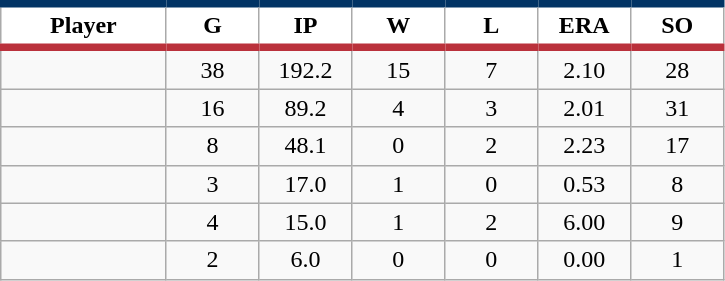<table class="wikitable sortable">
<tr>
<th style="background:#FFFFFF; border-top:#023465 5px solid; border-bottom:#ba313c 5px solid;" width="16%">Player</th>
<th style="background:#FFFFFF; border-top:#023465 5px solid; border-bottom:#ba313c 5px solid;" width="9%">G</th>
<th style="background:#FFFFFF; border-top:#023465 5px solid; border-bottom:#ba313c 5px solid;" width="9%">IP</th>
<th style="background:#FFFFFF; border-top:#023465 5px solid; border-bottom:#ba313c 5px solid;" width="9%">W</th>
<th style="background:#FFFFFF; border-top:#023465 5px solid; border-bottom:#ba313c 5px solid;" width="9%">L</th>
<th style="background:#FFFFFF; border-top:#023465 5px solid; border-bottom:#ba313c 5px solid;" width="9%">ERA</th>
<th style="background:#FFFFFF; border-top:#023465 5px solid; border-bottom:#ba313c 5px solid;" width="9%">SO</th>
</tr>
<tr align="center">
<td></td>
<td>38</td>
<td>192.2</td>
<td>15</td>
<td>7</td>
<td>2.10</td>
<td>28</td>
</tr>
<tr align="center">
<td></td>
<td>16</td>
<td>89.2</td>
<td>4</td>
<td>3</td>
<td>2.01</td>
<td>31</td>
</tr>
<tr align="center">
<td></td>
<td>8</td>
<td>48.1</td>
<td>0</td>
<td>2</td>
<td>2.23</td>
<td>17</td>
</tr>
<tr align="center">
<td></td>
<td>3</td>
<td>17.0</td>
<td>1</td>
<td>0</td>
<td>0.53</td>
<td>8</td>
</tr>
<tr align="center">
<td></td>
<td>4</td>
<td>15.0</td>
<td>1</td>
<td>2</td>
<td>6.00</td>
<td>9</td>
</tr>
<tr align="center">
<td></td>
<td>2</td>
<td>6.0</td>
<td>0</td>
<td>0</td>
<td>0.00</td>
<td>1</td>
</tr>
</table>
